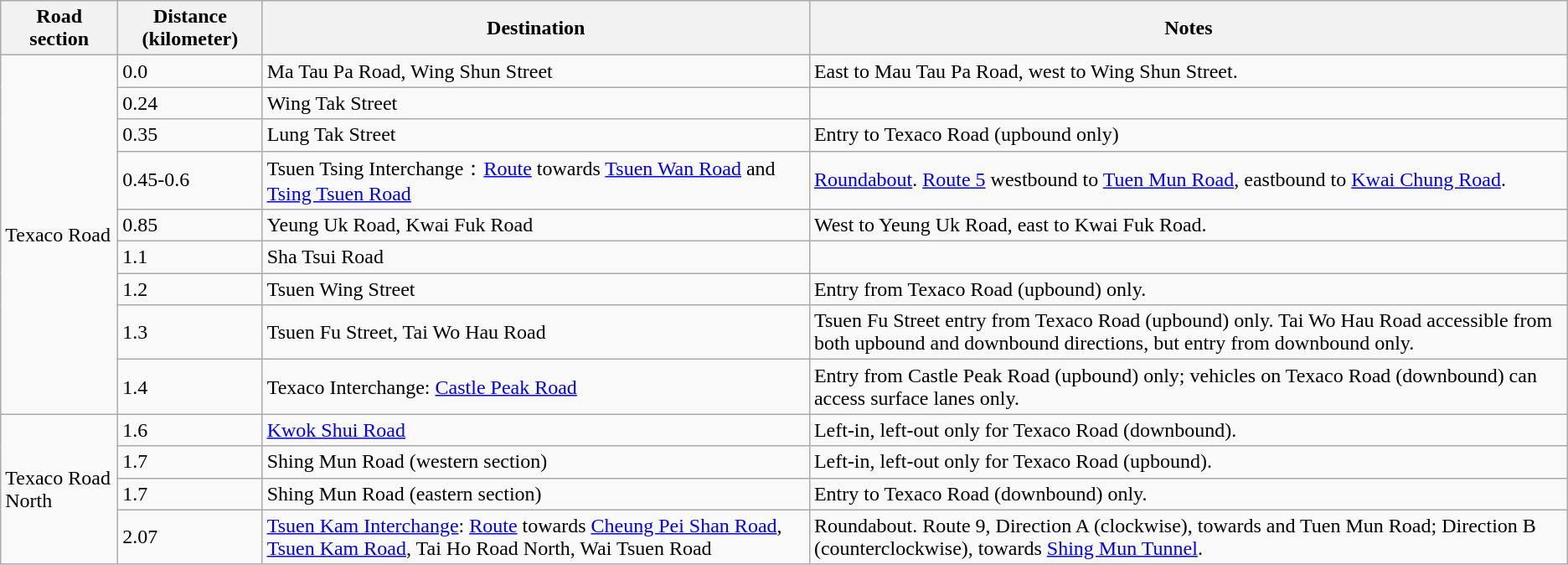<table class="wikitable">
<tr>
<th>Road section</th>
<th>Distance (kilometer)</th>
<th>Destination</th>
<th>Notes</th>
</tr>
<tr>
<td rowspan="9">Texaco Road</td>
<td>0.0</td>
<td>Ma Tau Pa Road, Wing Shun Street</td>
<td>East to Mau Tau Pa Road, west to Wing Shun Street.</td>
</tr>
<tr>
<td>0.24</td>
<td>Wing Tak Street</td>
<td></td>
</tr>
<tr>
<td>0.35</td>
<td>Lung Tak Street</td>
<td>Entry to Texaco Road (upbound only)</td>
</tr>
<tr>
<td>0.45-0.6</td>
<td>Tsuen Tsing Interchange：<a href='#'>Route</a>   towards <a href='#'>Tsuen Wan Road</a> and <a href='#'>Tsing Tsuen Road</a></td>
<td><a href='#'>Roundabout</a>. <a href='#'>Route 5</a> westbound to <a href='#'>Tuen Mun Road</a>, eastbound to <a href='#'>Kwai Chung Road</a>.</td>
</tr>
<tr>
<td>0.85</td>
<td>Yeung Uk Road, Kwai Fuk Road</td>
<td>West to Yeung Uk Road, east to Kwai Fuk Road.</td>
</tr>
<tr>
<td>1.1</td>
<td>Sha Tsui Road</td>
<td></td>
</tr>
<tr>
<td>1.2</td>
<td>Tsuen Wing Street</td>
<td>Entry from Texaco Road (upbound) only.</td>
</tr>
<tr>
<td>1.3</td>
<td>Tsuen Fu Street, Tai Wo Hau Road</td>
<td>Tsuen Fu Street entry from Texaco Road (upbound) only. Tai Wo Hau Road accessible from both upbound and downbound directions, but entry from downbound only.</td>
</tr>
<tr>
<td>1.4</td>
<td>Texaco Interchange: <a href='#'>Castle Peak Road</a></td>
<td>Entry from Castle Peak Road (upbound) only; vehicles on Texaco Road (downbound) can access surface lanes only.</td>
</tr>
<tr>
<td rowspan="4">Texaco Road North</td>
<td>1.6</td>
<td><a href='#'>Kwok Shui Road</a></td>
<td>Left-in, left-out only for Texaco Road (downbound).</td>
</tr>
<tr>
<td>1.7</td>
<td>Shing Mun Road  (western section)</td>
<td>Left-in, left-out only for Texaco Road (upbound).</td>
</tr>
<tr>
<td>1.7</td>
<td>Shing Mun Road  (eastern section)</td>
<td>Entry to Texaco Road (downbound) only.</td>
</tr>
<tr>
<td>2.07</td>
<td><a href='#'>Tsuen Kam Interchange</a>: <a href='#'>Route</a>  towards <a href='#'>Cheung Pei Shan Road</a>, <a href='#'>Tsuen Kam Road</a>, Tai Ho Road North, Wai Tsuen Road</td>
<td>Roundabout. Route 9, Direction A (clockwise), towards  and Tuen Mun Road; Direction B (counterclockwise), towards <a href='#'>Shing Mun Tunnel</a>.</td>
</tr>
</table>
